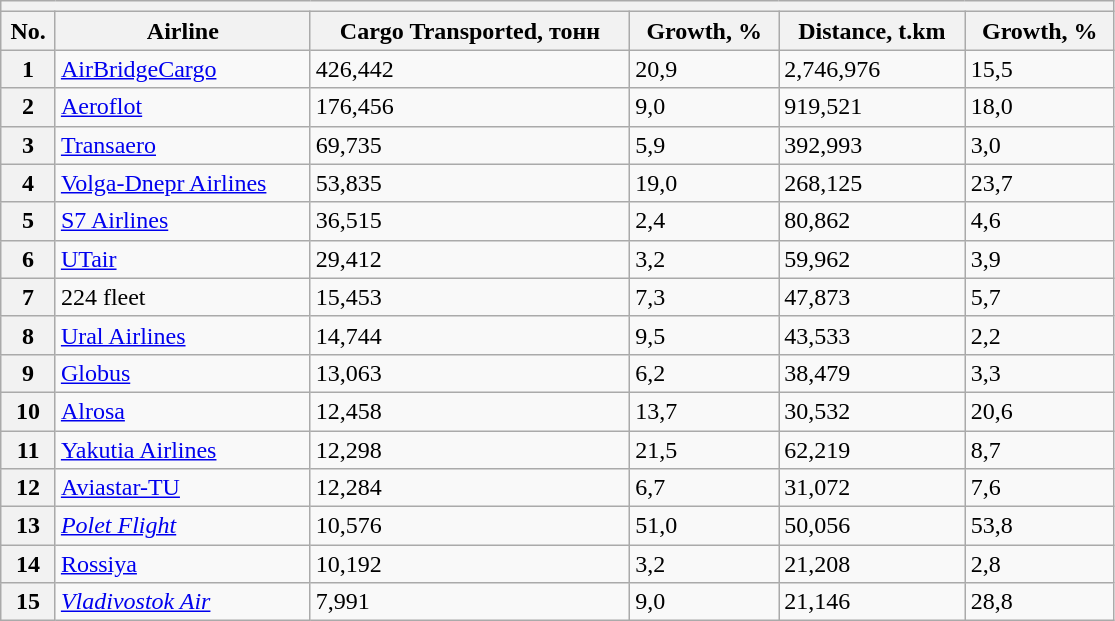<table class="sortable wikitable" style="text-align: centre">
<tr>
<th colspan="6" style="width:735px;"></th>
</tr>
<tr>
<th>No.</th>
<th>Airline</th>
<th>Cargo Transported, тонн</th>
<th>Growth, %</th>
<th>Distance, t.km</th>
<th>Growth, %</th>
</tr>
<tr>
<th>1</th>
<td><a href='#'>AirBridgeCargo</a></td>
<td>426,442</td>
<td> 20,9</td>
<td>2,746,976</td>
<td> 15,5</td>
</tr>
<tr>
<th>2</th>
<td><a href='#'>Aeroflot</a></td>
<td>176,456</td>
<td> 9,0</td>
<td>919,521</td>
<td> 18,0</td>
</tr>
<tr>
<th>3</th>
<td><a href='#'>Transaero</a></td>
<td>69,735</td>
<td> 5,9</td>
<td>392,993</td>
<td> 3,0</td>
</tr>
<tr>
<th>4</th>
<td><a href='#'>Volga-Dnepr Airlines</a></td>
<td>53,835</td>
<td> 19,0</td>
<td>268,125</td>
<td> 23,7</td>
</tr>
<tr>
<th>5</th>
<td><a href='#'>S7 Airlines</a></td>
<td>36,515</td>
<td> 2,4</td>
<td>80,862</td>
<td> 4,6</td>
</tr>
<tr>
<th>6</th>
<td><a href='#'>UTair</a></td>
<td>29,412</td>
<td> 3,2</td>
<td>59,962</td>
<td> 3,9</td>
</tr>
<tr>
<th>7</th>
<td>224 fleet</td>
<td>15,453</td>
<td> 7,3</td>
<td>47,873</td>
<td> 5,7</td>
</tr>
<tr>
<th>8</th>
<td><a href='#'>Ural Airlines</a></td>
<td>14,744</td>
<td> 9,5</td>
<td>43,533</td>
<td> 2,2</td>
</tr>
<tr>
<th>9</th>
<td><a href='#'>Globus</a></td>
<td>13,063</td>
<td> 6,2</td>
<td>38,479</td>
<td> 3,3</td>
</tr>
<tr>
<th>10</th>
<td><a href='#'>Alrosa</a></td>
<td>12,458</td>
<td> 13,7</td>
<td>30,532</td>
<td> 20,6</td>
</tr>
<tr>
<th>11</th>
<td><a href='#'>Yakutia Airlines</a></td>
<td>12,298</td>
<td> 21,5</td>
<td>62,219</td>
<td> 8,7</td>
</tr>
<tr>
<th>12</th>
<td><a href='#'>Aviastar-TU</a></td>
<td>12,284</td>
<td> 6,7</td>
<td>31,072</td>
<td> 7,6</td>
</tr>
<tr>
<th>13</th>
<td><em><a href='#'>Polet Flight</a></em></td>
<td>10,576</td>
<td> 51,0</td>
<td>50,056</td>
<td> 53,8</td>
</tr>
<tr>
<th>14</th>
<td><a href='#'>Rossiya</a></td>
<td>10,192</td>
<td> 3,2</td>
<td>21,208</td>
<td> 2,8</td>
</tr>
<tr>
<th>15</th>
<td><em><a href='#'>Vladivostok Air</a></em></td>
<td>7,991</td>
<td> 9,0</td>
<td>21,146</td>
<td> 28,8</td>
</tr>
</table>
